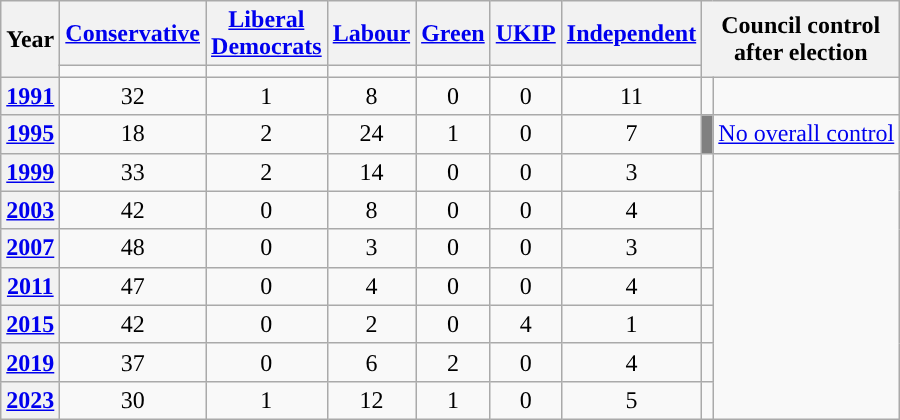<table class="wikitable plainrowheaders" style="text-align:center">
<tr>
<th scope="col" rowspan="2">Year</th>
<th scope="col"><a href='#'>Conservative</a></th>
<th scope="col" style="width:1px"><a href='#'>Liberal Democrats</a></th>
<th scope="col"><a href='#'>Labour</a></th>
<th scope="col"><a href='#'>Green</a></th>
<th scope="col"><a href='#'>UKIP</a></th>
<th scope="col"><a href='#'>Independent</a></th>
<th scope="col" rowspan="2" colspan="2">Council control<br>after election</th>
</tr>
<tr>
<td style="background:"></td>
<td style="background:"></td>
<td style="background:"></td>
<td style="background:"></td>
<td style="background:"></td>
<td style="background:"></td>
</tr>
<tr>
<th scope="row"><a href='#'>1991</a></th>
<td>32</td>
<td>1</td>
<td>8</td>
<td>0</td>
<td>0</td>
<td>11</td>
<td></td>
</tr>
<tr>
<th scope="row"><a href='#'>1995</a></th>
<td>18</td>
<td>2</td>
<td>24</td>
<td>1</td>
<td>0</td>
<td>7</td>
<td bgcolor=grey></td>
<td><a href='#'>No overall control</a></td>
</tr>
<tr>
<th scope="row"><a href='#'>1999</a></th>
<td>33</td>
<td>2</td>
<td>14</td>
<td>0</td>
<td>0</td>
<td>3</td>
<td></td>
</tr>
<tr>
<th scope="row"><a href='#'>2003</a></th>
<td>42</td>
<td>0</td>
<td>8</td>
<td>0</td>
<td>0</td>
<td>4</td>
<td></td>
</tr>
<tr>
<th scope="row"><a href='#'>2007</a></th>
<td>48</td>
<td>0</td>
<td>3</td>
<td>0</td>
<td>0</td>
<td>3</td>
<td></td>
</tr>
<tr>
<th scope="row"><a href='#'>2011</a></th>
<td>47</td>
<td>0</td>
<td>4</td>
<td>0</td>
<td>0</td>
<td>4</td>
<td></td>
</tr>
<tr>
<th scope="row"><a href='#'>2015</a></th>
<td>42</td>
<td>0</td>
<td>2</td>
<td>0</td>
<td>4</td>
<td>1</td>
<td></td>
</tr>
<tr>
<th scope="row"><a href='#'>2019</a></th>
<td>37</td>
<td>0</td>
<td>6</td>
<td>2</td>
<td>0</td>
<td>4</td>
<td></td>
</tr>
<tr>
<th scope="row"><a href='#'>2023</a></th>
<td>30</td>
<td>1</td>
<td>12</td>
<td>1</td>
<td>0</td>
<td>5</td>
<td></td>
</tr>
</table>
